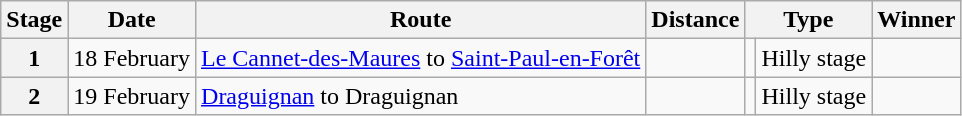<table class="wikitable">
<tr>
<th scope="col">Stage</th>
<th scope="col">Date</th>
<th scope="col">Route</th>
<th scope="col">Distance</th>
<th colspan="2" scope="col">Type</th>
<th scope="col">Winner</th>
</tr>
<tr>
<th scope="row">1</th>
<td>18 February</td>
<td><a href='#'>Le Cannet-des-Maures</a> to <a href='#'>Saint-Paul-en-Forêt</a></td>
<td style="text-align:center;"></td>
<td></td>
<td>Hilly stage</td>
<td></td>
</tr>
<tr>
<th scope="row">2</th>
<td>19 February</td>
<td><a href='#'>Draguignan</a> to Draguignan</td>
<td style="text-align:center;"></td>
<td></td>
<td>Hilly stage</td>
<td></td>
</tr>
</table>
